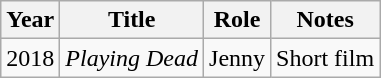<table class="wikitable sortable">
<tr>
<th>Year</th>
<th>Title</th>
<th>Role</th>
<th>Notes</th>
</tr>
<tr>
<td>2018</td>
<td><em>Playing Dead</em></td>
<td>Jenny</td>
<td>Short film</td>
</tr>
</table>
